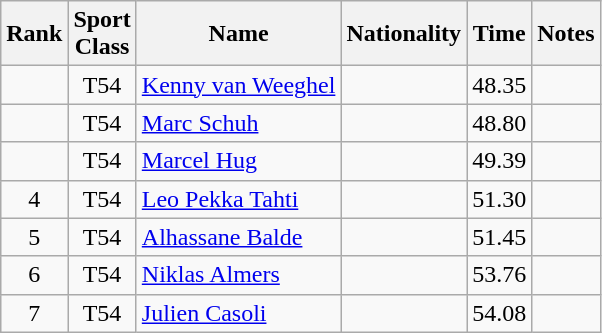<table class="wikitable sortable" style="text-align:center">
<tr>
<th>Rank</th>
<th>Sport<br>Class</th>
<th>Name</th>
<th>Nationality</th>
<th>Time</th>
<th>Notes</th>
</tr>
<tr>
<td></td>
<td>T54</td>
<td align=left><a href='#'>Kenny van Weeghel</a></td>
<td align=left></td>
<td>48.35</td>
<td></td>
</tr>
<tr>
<td></td>
<td>T54</td>
<td align=left><a href='#'>Marc Schuh</a></td>
<td align=left></td>
<td>48.80</td>
<td></td>
</tr>
<tr>
<td></td>
<td>T54</td>
<td align=left><a href='#'>Marcel Hug</a></td>
<td align=left></td>
<td>49.39</td>
<td></td>
</tr>
<tr>
<td>4</td>
<td>T54</td>
<td align=left><a href='#'>Leo Pekka Tahti</a></td>
<td align=left></td>
<td>51.30</td>
<td></td>
</tr>
<tr>
<td>5</td>
<td>T54</td>
<td align=left><a href='#'>Alhassane Balde</a></td>
<td align=left></td>
<td>51.45</td>
<td></td>
</tr>
<tr>
<td>6</td>
<td>T54</td>
<td align=left><a href='#'>Niklas Almers</a></td>
<td align=left></td>
<td>53.76</td>
<td></td>
</tr>
<tr>
<td>7</td>
<td>T54</td>
<td align=left><a href='#'>Julien Casoli</a></td>
<td align=left></td>
<td>54.08</td>
<td></td>
</tr>
</table>
